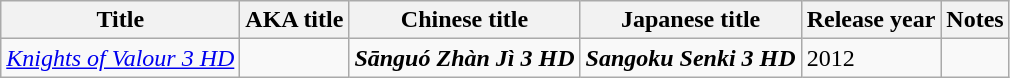<table class="wikitable sortable" border="1">
<tr>
<th scope="col">Title</th>
<th scope="col">AKA title</th>
<th scope="col">Chinese title</th>
<th scope="col">Japanese title</th>
<th scope="col">Release year</th>
<th scope="col">Notes</th>
</tr>
<tr>
<td><em><a href='#'>Knights of Valour 3 HD</a></em></td>
<td></td>
<td><strong><em>Sānguó Zhàn Jì 3 HD</em></strong></td>
<td><strong><em>Sangoku Senki 3 HD</em></strong></td>
<td>2012</td>
<td></td>
</tr>
</table>
